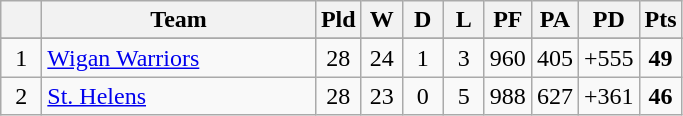<table class="wikitable" style="text-align:center;">
<tr>
<th style="width:20px;" abbr="Position"></th>
<th width=175>Team</th>
<th style="width:20px;" abbr="Played">Pld</th>
<th style="width:20px;" abbr="Won">W</th>
<th style="width:20px;" abbr="Drawn">D</th>
<th style="width:20px;" abbr="Lost">L</th>
<th style="width:20px;" abbr="Points for">PF</th>
<th style="width:20px;" abbr="Points against">PA</th>
<th style="width:20px;" abbr="Points difference">PD</th>
<th style="width:20px;" abbr="Points">Pts</th>
</tr>
<tr --->
</tr>
<tr>
<td>1</td>
<td style="text-align:left;"> <a href='#'>Wigan Warriors</a></td>
<td>28</td>
<td>24</td>
<td>1</td>
<td>3</td>
<td>960</td>
<td>405</td>
<td>+555</td>
<td><strong>49</strong></td>
</tr>
<tr>
<td>2</td>
<td style="text-align:left;"> <a href='#'>St. Helens</a></td>
<td>28</td>
<td>23</td>
<td>0</td>
<td>5</td>
<td>988</td>
<td>627</td>
<td>+361</td>
<td><strong>46</strong></td>
</tr>
</table>
